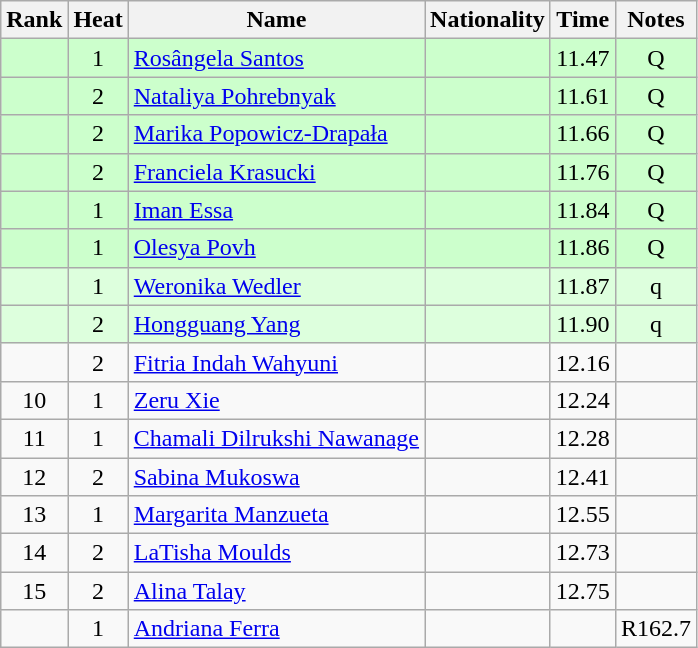<table class="wikitable sortable" style="text-align:center">
<tr>
<th>Rank</th>
<th>Heat</th>
<th>Name</th>
<th>Nationality</th>
<th>Time</th>
<th>Notes</th>
</tr>
<tr bgcolor=ccffcc>
<td></td>
<td>1</td>
<td align=left><a href='#'>Rosângela Santos</a></td>
<td align=left></td>
<td>11.47</td>
<td>Q</td>
</tr>
<tr bgcolor=ccffcc>
<td></td>
<td>2</td>
<td align=left><a href='#'>Nataliya Pohrebnyak</a></td>
<td align=left></td>
<td>11.61</td>
<td>Q</td>
</tr>
<tr bgcolor=ccffcc>
<td></td>
<td>2</td>
<td align=left><a href='#'>Marika Popowicz-Drapała</a></td>
<td align=left></td>
<td>11.66</td>
<td>Q</td>
</tr>
<tr bgcolor=ccffcc>
<td></td>
<td>2</td>
<td align=left><a href='#'>Franciela Krasucki</a></td>
<td align=left></td>
<td>11.76</td>
<td>Q</td>
</tr>
<tr bgcolor=ccffcc>
<td></td>
<td>1</td>
<td align=left><a href='#'>Iman Essa</a></td>
<td align=left></td>
<td>11.84</td>
<td>Q</td>
</tr>
<tr bgcolor=ccffcc>
<td></td>
<td>1</td>
<td align=left><a href='#'>Olesya Povh</a></td>
<td align=left></td>
<td>11.86</td>
<td>Q</td>
</tr>
<tr bgcolor=ddffdd>
<td></td>
<td>1</td>
<td align=left><a href='#'>Weronika Wedler</a></td>
<td align=left></td>
<td>11.87</td>
<td>q</td>
</tr>
<tr bgcolor=ddffdd>
<td></td>
<td>2</td>
<td align=left><a href='#'>Hongguang Yang</a></td>
<td align=left></td>
<td>11.90</td>
<td>q</td>
</tr>
<tr>
<td></td>
<td>2</td>
<td align=left><a href='#'>Fitria Indah Wahyuni</a></td>
<td align=left></td>
<td>12.16</td>
<td></td>
</tr>
<tr>
<td>10</td>
<td>1</td>
<td align=left><a href='#'>Zeru Xie</a></td>
<td align=left></td>
<td>12.24</td>
<td></td>
</tr>
<tr>
<td>11</td>
<td>1</td>
<td align=left><a href='#'>Chamali Dilrukshi Nawanage</a></td>
<td align=left></td>
<td>12.28</td>
<td></td>
</tr>
<tr>
<td>12</td>
<td>2</td>
<td align=left><a href='#'>Sabina Mukoswa</a></td>
<td align=left></td>
<td>12.41</td>
<td></td>
</tr>
<tr>
<td>13</td>
<td>1</td>
<td align=left><a href='#'>Margarita Manzueta</a></td>
<td align=left></td>
<td>12.55</td>
<td></td>
</tr>
<tr>
<td>14</td>
<td>2</td>
<td align=left><a href='#'>LaTisha Moulds</a></td>
<td align=left></td>
<td>12.73</td>
<td></td>
</tr>
<tr>
<td>15</td>
<td>2</td>
<td align=left><a href='#'>Alina Talay</a></td>
<td align=left></td>
<td>12.75</td>
<td></td>
</tr>
<tr>
<td></td>
<td>1</td>
<td align=left><a href='#'>Andriana Ferra</a></td>
<td align=left></td>
<td></td>
<td>R162.7</td>
</tr>
</table>
